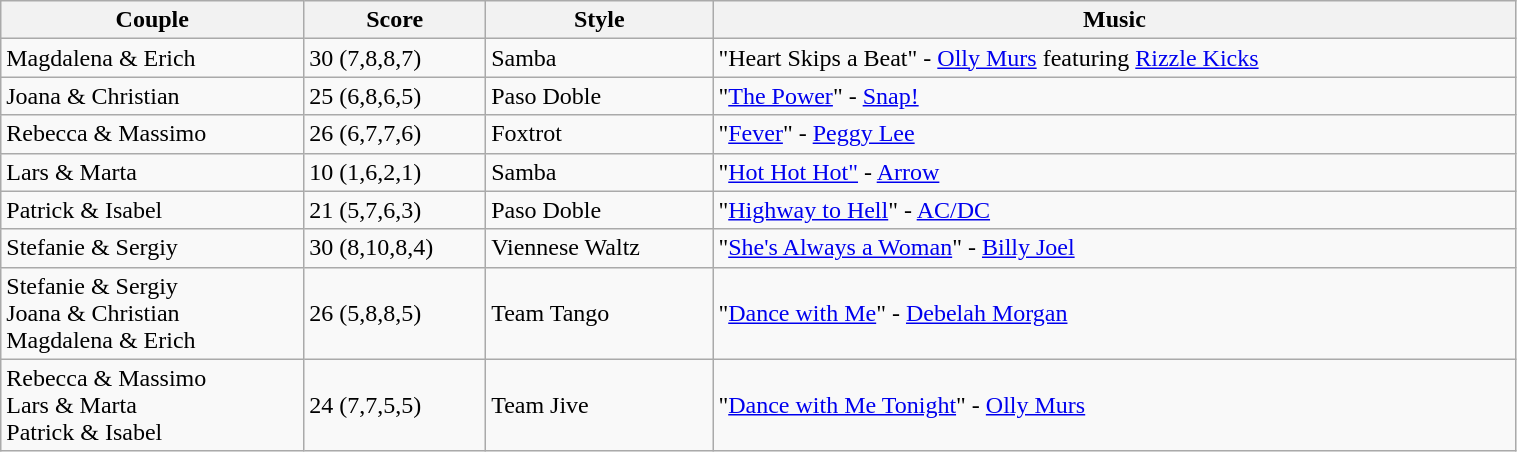<table class="wikitable" width="80%">
<tr>
<th width="20%">Couple</th>
<th width="12%">Score</th>
<th width="15%">Style</th>
<th width="60%">Music</th>
</tr>
<tr>
<td>Magdalena & Erich</td>
<td>30 (7,8,8,7)</td>
<td>Samba</td>
<td>"Heart Skips a Beat" - <a href='#'>Olly Murs</a> featuring <a href='#'>Rizzle Kicks</a></td>
</tr>
<tr>
<td>Joana & Christian</td>
<td>25 (6,8,6,5)</td>
<td>Paso Doble</td>
<td>"<a href='#'>The Power</a>" - <a href='#'>Snap!</a></td>
</tr>
<tr>
<td>Rebecca & Massimo</td>
<td>26 (6,7,7,6)</td>
<td>Foxtrot</td>
<td>"<a href='#'>Fever</a>" - <a href='#'>Peggy Lee</a></td>
</tr>
<tr>
<td>Lars & Marta</td>
<td>10 (1,6,2,1)</td>
<td>Samba</td>
<td>"<a href='#'>Hot Hot Hot"</a> - <a href='#'>Arrow</a></td>
</tr>
<tr>
<td>Patrick & Isabel</td>
<td>21 (5,7,6,3)</td>
<td>Paso Doble</td>
<td>"<a href='#'>Highway to Hell</a>" - <a href='#'>AC/DC</a></td>
</tr>
<tr>
<td>Stefanie & Sergiy</td>
<td>30 (8,10,8,4)</td>
<td>Viennese Waltz</td>
<td>"<a href='#'>She's Always a Woman</a>" - <a href='#'>Billy Joel</a></td>
</tr>
<tr>
<td>Stefanie & Sergiy <br> Joana & Christian <br> Magdalena & Erich</td>
<td>26 (5,8,8,5)</td>
<td>Team Tango</td>
<td>"<a href='#'>Dance with Me</a>" - <a href='#'>Debelah Morgan</a></td>
</tr>
<tr>
<td>Rebecca & Massimo <br> Lars & Marta <br> Patrick & Isabel</td>
<td>24 (7,7,5,5)</td>
<td>Team Jive</td>
<td>"<a href='#'>Dance with Me Tonight</a>" - <a href='#'>Olly Murs</a></td>
</tr>
</table>
